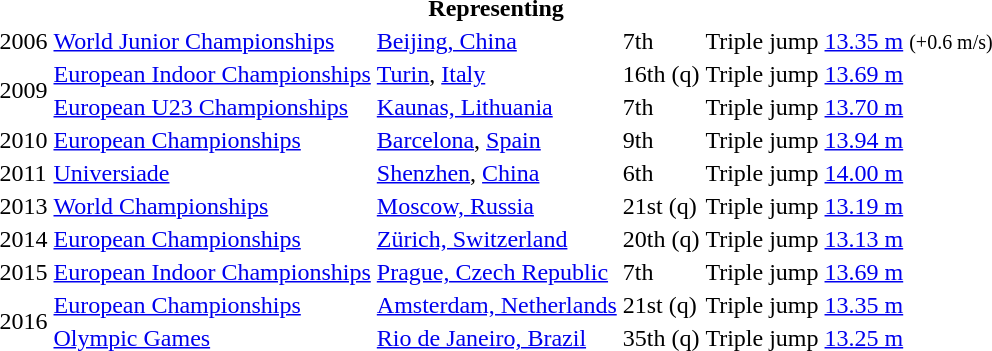<table>
<tr>
<th colspan="6">Representing </th>
</tr>
<tr>
<td>2006</td>
<td><a href='#'>World Junior Championships</a></td>
<td><a href='#'>Beijing, China</a></td>
<td>7th</td>
<td>Triple jump</td>
<td><a href='#'>13.35 m</a>  <small>(+0.6 m/s)</small></td>
</tr>
<tr>
<td rowspan=2>2009</td>
<td><a href='#'>European Indoor Championships</a></td>
<td><a href='#'>Turin</a>, <a href='#'>Italy</a></td>
<td>16th (q)</td>
<td>Triple jump</td>
<td><a href='#'>13.69 m</a></td>
</tr>
<tr>
<td><a href='#'>European U23 Championships</a></td>
<td><a href='#'>Kaunas, Lithuania</a></td>
<td>7th</td>
<td>Triple jump</td>
<td><a href='#'>13.70 m</a></td>
</tr>
<tr>
<td>2010</td>
<td><a href='#'>European Championships</a></td>
<td><a href='#'>Barcelona</a>, <a href='#'>Spain</a></td>
<td>9th</td>
<td>Triple jump</td>
<td><a href='#'>13.94 m</a></td>
</tr>
<tr>
<td>2011</td>
<td><a href='#'>Universiade</a></td>
<td><a href='#'>Shenzhen</a>, <a href='#'>China</a></td>
<td>6th</td>
<td>Triple jump</td>
<td><a href='#'>14.00 m</a></td>
</tr>
<tr>
<td>2013</td>
<td><a href='#'>World Championships</a></td>
<td><a href='#'>Moscow, Russia</a></td>
<td>21st (q)</td>
<td>Triple jump</td>
<td><a href='#'>13.19 m</a></td>
</tr>
<tr>
<td>2014</td>
<td><a href='#'>European Championships</a></td>
<td><a href='#'>Zürich, Switzerland</a></td>
<td>20th (q)</td>
<td>Triple jump</td>
<td><a href='#'>13.13 m</a></td>
</tr>
<tr>
<td>2015</td>
<td><a href='#'>European Indoor Championships</a></td>
<td><a href='#'>Prague, Czech Republic</a></td>
<td>7th</td>
<td>Triple jump</td>
<td><a href='#'>13.69 m</a></td>
</tr>
<tr>
<td rowspan=2>2016</td>
<td><a href='#'>European Championships</a></td>
<td><a href='#'>Amsterdam, Netherlands</a></td>
<td>21st (q)</td>
<td>Triple jump</td>
<td><a href='#'>13.35 m</a></td>
</tr>
<tr>
<td><a href='#'>Olympic Games</a></td>
<td><a href='#'>Rio de Janeiro, Brazil</a></td>
<td>35th (q)</td>
<td>Triple jump</td>
<td><a href='#'>13.25 m</a></td>
</tr>
</table>
